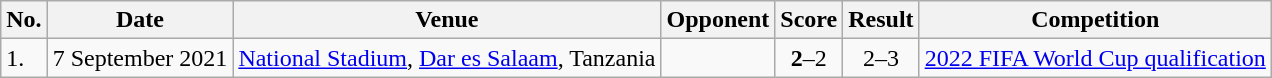<table class="wikitable">
<tr>
<th>No.</th>
<th>Date</th>
<th>Venue</th>
<th>Opponent</th>
<th>Score</th>
<th>Result</th>
<th>Competition</th>
</tr>
<tr>
<td>1.</td>
<td>7 September 2021</td>
<td><a href='#'>National Stadium</a>, <a href='#'>Dar es Salaam</a>, Tanzania</td>
<td></td>
<td align=center><strong>2</strong>–2</td>
<td align=center>2–3</td>
<td><a href='#'>2022 FIFA World Cup qualification</a></td>
</tr>
</table>
